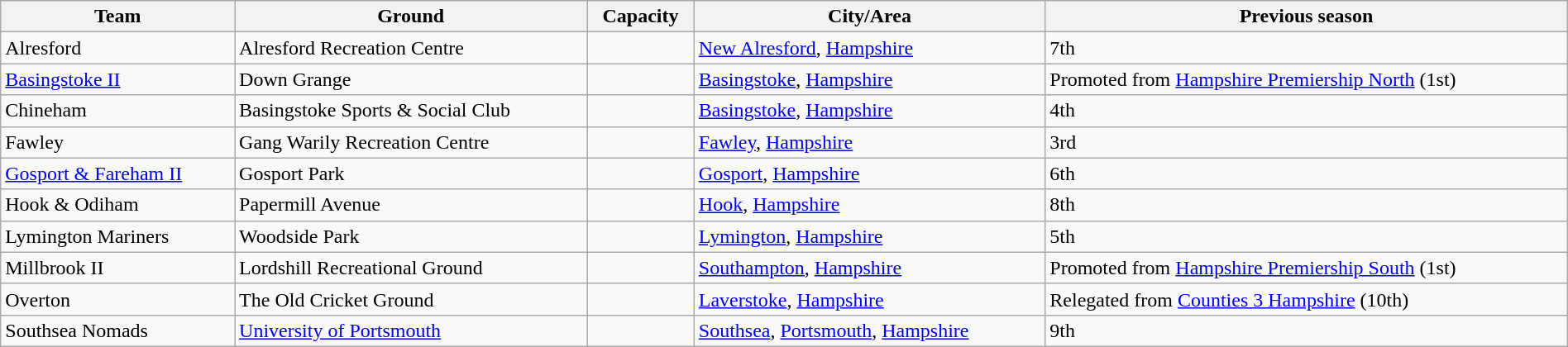<table class="wikitable sortable" width=100%>
<tr>
<th>Team</th>
<th>Ground</th>
<th>Capacity</th>
<th>City/Area</th>
<th>Previous season</th>
</tr>
<tr>
<td>Alresford</td>
<td>Alresford Recreation Centre</td>
<td></td>
<td><a href='#'>New Alresford</a>, <a href='#'>Hampshire</a></td>
<td>7th</td>
</tr>
<tr>
<td><a href='#'>Basingstoke II</a></td>
<td>Down Grange</td>
<td></td>
<td><a href='#'>Basingstoke</a>, <a href='#'>Hampshire</a></td>
<td>Promoted from <a href='#'>Hampshire Premiership North</a> (1st)</td>
</tr>
<tr>
<td>Chineham</td>
<td>Basingstoke Sports & Social Club</td>
<td></td>
<td><a href='#'>Basingstoke</a>, <a href='#'>Hampshire</a></td>
<td>4th</td>
</tr>
<tr>
<td>Fawley</td>
<td>Gang Warily Recreation Centre</td>
<td></td>
<td><a href='#'>Fawley</a>, <a href='#'>Hampshire</a></td>
<td>3rd</td>
</tr>
<tr>
<td><a href='#'>Gosport & Fareham II</a></td>
<td>Gosport Park</td>
<td></td>
<td><a href='#'>Gosport</a>, <a href='#'>Hampshire</a></td>
<td>6th</td>
</tr>
<tr>
<td>Hook & Odiham</td>
<td>Papermill Avenue</td>
<td></td>
<td><a href='#'>Hook</a>, <a href='#'>Hampshire</a></td>
<td>8th</td>
</tr>
<tr>
<td>Lymington Mariners</td>
<td>Woodside Park</td>
<td></td>
<td><a href='#'>Lymington</a>, <a href='#'>Hampshire</a></td>
<td>5th</td>
</tr>
<tr>
<td>Millbrook II</td>
<td>Lordshill Recreational Ground</td>
<td></td>
<td><a href='#'>Southampton</a>, <a href='#'>Hampshire</a></td>
<td>Promoted from <a href='#'>Hampshire Premiership South</a> (1st)</td>
</tr>
<tr>
<td>Overton</td>
<td>The Old Cricket Ground</td>
<td></td>
<td><a href='#'>Laverstoke</a>, <a href='#'>Hampshire</a></td>
<td>Relegated from <a href='#'>Counties 3 Hampshire</a> (10th)</td>
</tr>
<tr>
<td>Southsea Nomads</td>
<td><a href='#'>University of Portsmouth</a></td>
<td></td>
<td><a href='#'>Southsea</a>, <a href='#'>Portsmouth</a>, <a href='#'>Hampshire</a></td>
<td>9th</td>
</tr>
</table>
